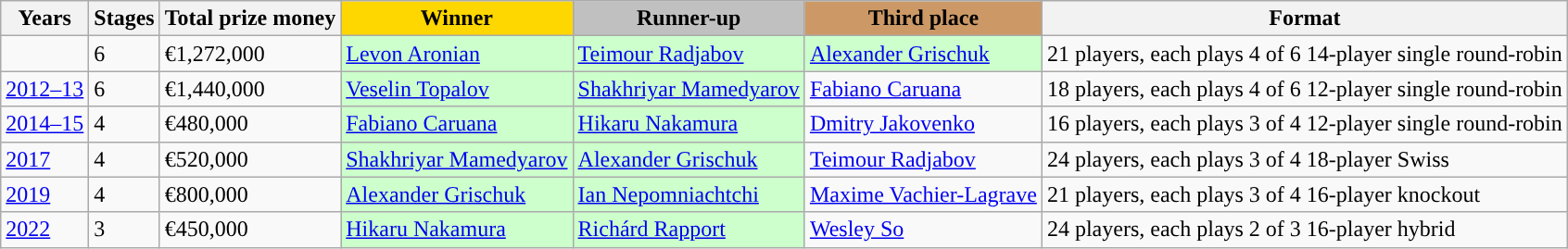<table class="wikitable">
<tr>
<th>Years</th>
<th>Stages</th>
<th>Total prize money</th>
<th style="background:#ffd700">Winner</th>
<th style="background:#c0c0c0">Runner-up</th>
<th style="background:#cc9966">Third place</th>
<th>Format</th>
</tr>
<tr>
<td><a href='#'></a></td>
<td>6</td>
<td>€1,272,000</td>
<td style="background:#ccffcc;"> <a href='#'>Levon Aronian</a></td>
<td style="background:#ccffcc;"> <a href='#'>Teimour Radjabov</a></td>
<td style="background:#ccffcc;"> <a href='#'>Alexander Grischuk</a></td>
<td>21 players, each plays 4 of 6 14-player single round-robin</td>
</tr>
<tr>
<td><a href='#'>2012–13</a></td>
<td>6</td>
<td>€1,440,000</td>
<td style="background:#ccffcc;"> <a href='#'>Veselin Topalov</a></td>
<td style="background:#ccffcc;"> <a href='#'>Shakhriyar Mamedyarov</a></td>
<td> <a href='#'>Fabiano Caruana</a></td>
<td>18 players, each plays 4 of 6 12-player single round-robin</td>
</tr>
<tr>
<td><a href='#'>2014–15</a></td>
<td>4</td>
<td>€480,000</td>
<td style="background:#ccffcc;"> <a href='#'>Fabiano Caruana</a></td>
<td style="background:#ccffcc;"> <a href='#'>Hikaru Nakamura</a></td>
<td> <a href='#'>Dmitry Jakovenko</a></td>
<td>16 players, each plays 3 of 4 12-player single round-robin</td>
</tr>
<tr>
<td><a href='#'>2017</a></td>
<td>4</td>
<td>€520,000</td>
<td style="background:#ccffcc;"> <a href='#'>Shakhriyar Mamedyarov</a></td>
<td style="background:#ccffcc;"> <a href='#'>Alexander Grischuk</a></td>
<td> <a href='#'>Teimour Radjabov</a></td>
<td>24 players, each plays 3 of 4 18-player Swiss</td>
</tr>
<tr>
<td><a href='#'>2019</a></td>
<td>4</td>
<td>€800,000</td>
<td style="background:#ccffcc;"> <a href='#'>Alexander Grischuk</a></td>
<td style="background:#ccffcc;"> <a href='#'>Ian Nepomniachtchi</a></td>
<td> <a href='#'>Maxime Vachier-Lagrave</a></td>
<td>21 players, each plays 3 of 4 16-player knockout</td>
</tr>
<tr>
<td><a href='#'>2022</a></td>
<td>3</td>
<td>€450,000</td>
<td style="background:#ccffcc;"> <a href='#'>Hikaru Nakamura</a></td>
<td style="background:#ccffcc;"> <a href='#'>Richárd Rapport</a></td>
<td> <a href='#'>Wesley So</a></td>
<td>24 players, each plays 2 of 3 16-player hybrid</td>
</tr>
</table>
